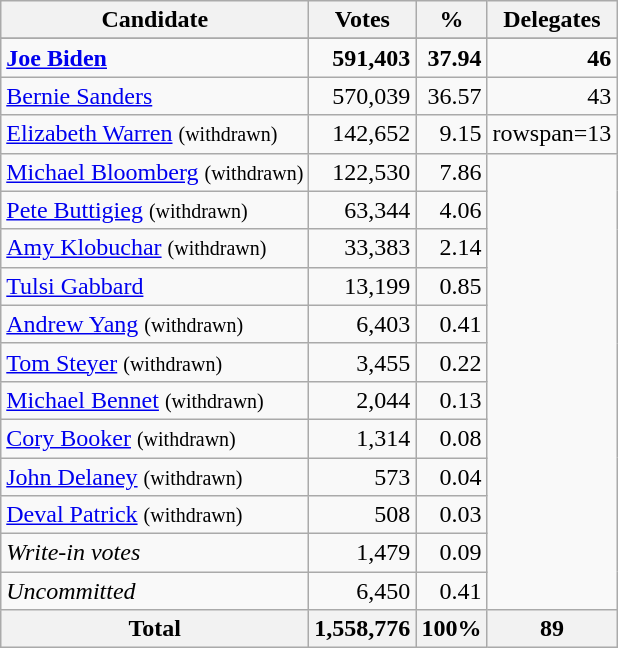<table class="wikitable sortable" style="text-align:right;">
<tr>
<th>Candidate</th>
<th>Votes</th>
<th>%</th>
<th>Delegates</th>
</tr>
<tr>
</tr>
<tr>
<td style="text-align:left;" data-sort-value="Biden, Joe"><strong><a href='#'>Joe Biden</a></strong></td>
<td><strong>591,403</strong></td>
<td><strong>37.94</strong></td>
<td><strong>46</strong></td>
</tr>
<tr>
<td style="text-align:left;" data-sort-value="Sanders, Bernie"><a href='#'>Bernie Sanders</a></td>
<td>570,039</td>
<td>36.57</td>
<td>43</td>
</tr>
<tr>
<td style="text-align:left;" data-sort-value="Warren, Elizabeth"><a href='#'>Elizabeth Warren</a> <small>(withdrawn)</small></td>
<td>142,652</td>
<td>9.15</td>
<td>rowspan=13 </td>
</tr>
<tr>
<td style="text-align:left;" data-sort-value="Bloomberg, Michael"><a href='#'>Michael Bloomberg</a> <small>(withdrawn)</small></td>
<td>122,530</td>
<td>7.86</td>
</tr>
<tr>
<td style="text-align:left;" data-sort-value="Buttigieg, Pete"><a href='#'>Pete Buttigieg</a> <small>(withdrawn)</small></td>
<td>63,344</td>
<td>4.06</td>
</tr>
<tr>
<td style="text-align:left;" data-sort-value="Klobuchar, Amy"><a href='#'>Amy Klobuchar</a> <small>(withdrawn)</small></td>
<td>33,383</td>
<td>2.14</td>
</tr>
<tr>
<td style="text-align:left;" data-sort-value="Gabbard, Tulsi"><a href='#'>Tulsi Gabbard</a></td>
<td>13,199</td>
<td>0.85</td>
</tr>
<tr>
<td style="text-align:left;" data-sort-value="Yang, Andrew"><a href='#'>Andrew Yang</a> <small>(withdrawn)</small></td>
<td>6,403</td>
<td>0.41</td>
</tr>
<tr>
<td style="text-align:left;" data-sort-value="Steyer, Tom"><a href='#'>Tom Steyer</a> <small>(withdrawn)</small></td>
<td>3,455</td>
<td>0.22</td>
</tr>
<tr>
<td style="text-align:left;" data-sort-value="Bennet, Michael"><a href='#'>Michael Bennet</a> <small>(withdrawn)</small></td>
<td>2,044</td>
<td>0.13</td>
</tr>
<tr>
<td style="text-align:left;" data-sort-value="Booker, Cory"><a href='#'>Cory Booker</a> <small>(withdrawn)</small></td>
<td>1,314</td>
<td>0.08</td>
</tr>
<tr>
<td style="text-align:left;" data-sort-value="Delaney, John"><a href='#'>John Delaney</a> <small>(withdrawn)</small></td>
<td>573</td>
<td>0.04</td>
</tr>
<tr>
<td style="text-align:left;" data-sort-value="Patrick, Deval"><a href='#'>Deval Patrick</a> <small>(withdrawn)</small></td>
<td>508</td>
<td>0.03</td>
</tr>
<tr>
<td style="text-align:left;" data-sort-value="ZZA"><em>Write-in votes</em></td>
<td>1,479</td>
<td>0.09</td>
</tr>
<tr>
<td style="text-align:left;" data-sort-value="ZZB"><em>Uncommitted</em></td>
<td>6,450</td>
<td>0.41</td>
</tr>
<tr>
<th>Total</th>
<th>1,558,776</th>
<th>100%</th>
<th>89</th>
</tr>
</table>
